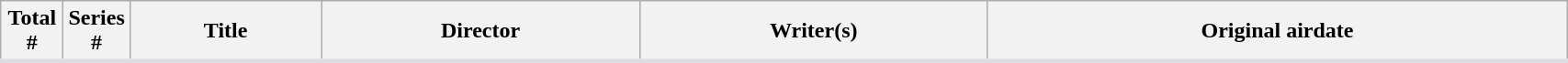<table class="wikitable plainrowheaders" style="background: White; border-bottom: 3px solid #dedde2; width:90%">
<tr>
<th width="4%">Total<br>#</th>
<th width="4%">Series<br>#</th>
<th>Title</th>
<th>Director</th>
<th>Writer(s)</th>
<th>Original airdate<br>












</th>
</tr>
</table>
